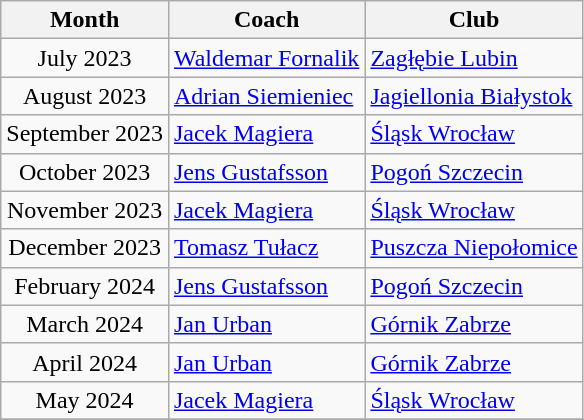<table class="wikitable" style="text-align:center">
<tr>
<th>Month</th>
<th>Coach</th>
<th>Club</th>
</tr>
<tr>
<td>July 2023</td>
<td style="text-align:left"> <a href='#'>Waldemar Fornalik</a></td>
<td style="text-align:left"><a href='#'>Zagłębie Lubin</a></td>
</tr>
<tr>
<td>August 2023</td>
<td style="text-align:left"> <a href='#'>Adrian Siemieniec</a></td>
<td style="text-align:left"><a href='#'>Jagiellonia Białystok</a></td>
</tr>
<tr>
<td>September 2023</td>
<td style="text-align:left"> <a href='#'>Jacek Magiera</a></td>
<td style="text-align:left"><a href='#'>Śląsk Wrocław</a></td>
</tr>
<tr>
<td>October 2023</td>
<td style="text-align:left"> <a href='#'>Jens Gustafsson</a></td>
<td style="text-align:left"><a href='#'>Pogoń Szczecin</a></td>
</tr>
<tr>
<td>November 2023</td>
<td style="text-align:left"> <a href='#'>Jacek Magiera</a></td>
<td style="text-align:left"><a href='#'>Śląsk Wrocław</a></td>
</tr>
<tr>
<td>December 2023</td>
<td style="text-align:left"> <a href='#'>Tomasz Tułacz</a></td>
<td style="text-align:left"><a href='#'>Puszcza Niepołomice</a></td>
</tr>
<tr>
<td>February 2024</td>
<td style="text-align:left"> <a href='#'>Jens Gustafsson</a></td>
<td style="text-align:left"><a href='#'>Pogoń Szczecin</a></td>
</tr>
<tr>
<td>March 2024</td>
<td style="text-align:left"> <a href='#'>Jan Urban</a></td>
<td style="text-align:left"><a href='#'>Górnik Zabrze</a></td>
</tr>
<tr>
<td>April 2024</td>
<td style="text-align:left"> <a href='#'>Jan Urban</a></td>
<td style="text-align:left"><a href='#'>Górnik Zabrze</a></td>
</tr>
<tr>
<td>May 2024</td>
<td style="text-align:left"> <a href='#'>Jacek Magiera</a></td>
<td style="text-align:left"><a href='#'>Śląsk Wrocław</a></td>
</tr>
<tr>
</tr>
</table>
